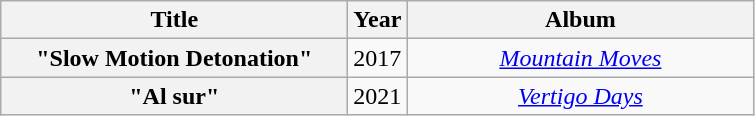<table class="wikitable plainrowheaders" style="text-align:center;">
<tr>
<th scope="col" style="width:14em;">Title</th>
<th scope="col" style="width:1em;">Year</th>
<th scope="col" style="width:14em;">Album</th>
</tr>
<tr>
<th scope="row">"Slow Motion Detonation"<br></th>
<td>2017</td>
<td><em><a href='#'>Mountain Moves</a></em></td>
</tr>
<tr>
<th scope="row">"Al sur"<br></th>
<td>2021</td>
<td><em><a href='#'>Vertigo Days</a></em></td>
</tr>
</table>
